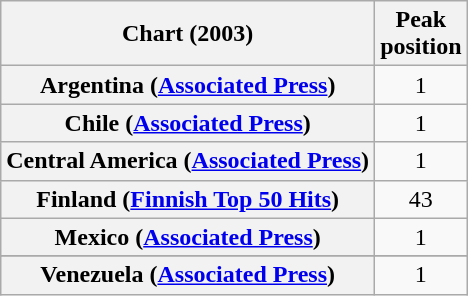<table class="wikitable sortable plainrowheaders" style="text-align:center">
<tr>
<th scope="col">Chart (2003)</th>
<th scope="col">Peak<br>position</th>
</tr>
<tr>
<th scope="row">Argentina (<a href='#'>Associated Press</a>)</th>
<td>1</td>
</tr>
<tr>
<th scope="row">Chile (<a href='#'>Associated Press</a>)</th>
<td>1</td>
</tr>
<tr>
<th scope="row">Central America (<a href='#'>Associated Press</a>)</th>
<td>1</td>
</tr>
<tr>
<th scope="row">Finland (<a href='#'>Finnish Top 50 Hits</a>)</th>
<td>43</td>
</tr>
<tr>
<th scope="row">Mexico (<a href='#'>Associated Press</a>)</th>
<td>1</td>
</tr>
<tr>
</tr>
<tr>
</tr>
<tr>
</tr>
<tr>
</tr>
<tr>
<th scope="row">Venezuela (<a href='#'>Associated Press</a>)</th>
<td>1</td>
</tr>
</table>
